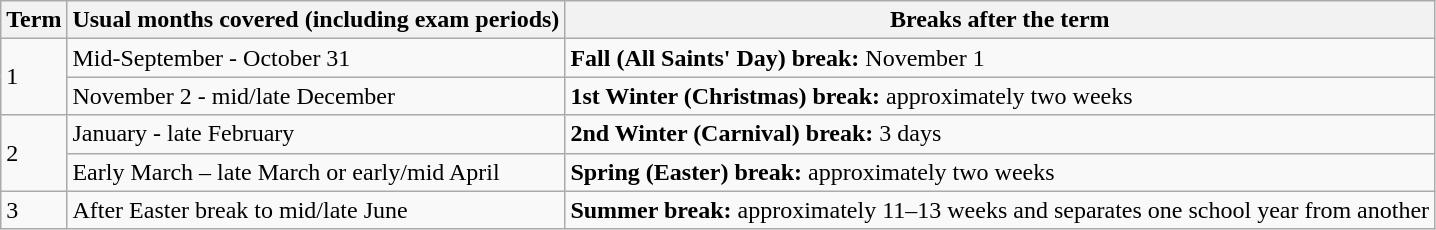<table class="wikitable">
<tr>
<th>Term</th>
<th>Usual months covered (including exam periods)</th>
<th>Breaks after the term</th>
</tr>
<tr>
<td rowspan="2">1</td>
<td>Mid-September - October 31</td>
<td><strong>Fall (All Saints' Day) break:</strong> November 1</td>
</tr>
<tr>
<td>November 2 - mid/late December</td>
<td><strong>1st Winter (Christmas) break:</strong> approximately two weeks</td>
</tr>
<tr>
<td rowspan="2">2</td>
<td>January - late February</td>
<td><strong>2nd Winter (Carnival) break:</strong> 3 days</td>
</tr>
<tr>
<td>Early March – late March or early/mid April</td>
<td><strong>Spring (Easter) break:</strong> approximately two weeks</td>
</tr>
<tr>
<td>3</td>
<td>After Easter break to mid/late June</td>
<td><strong>Summer break:</strong> approximately 11–13 weeks and separates one school year from another</td>
</tr>
</table>
